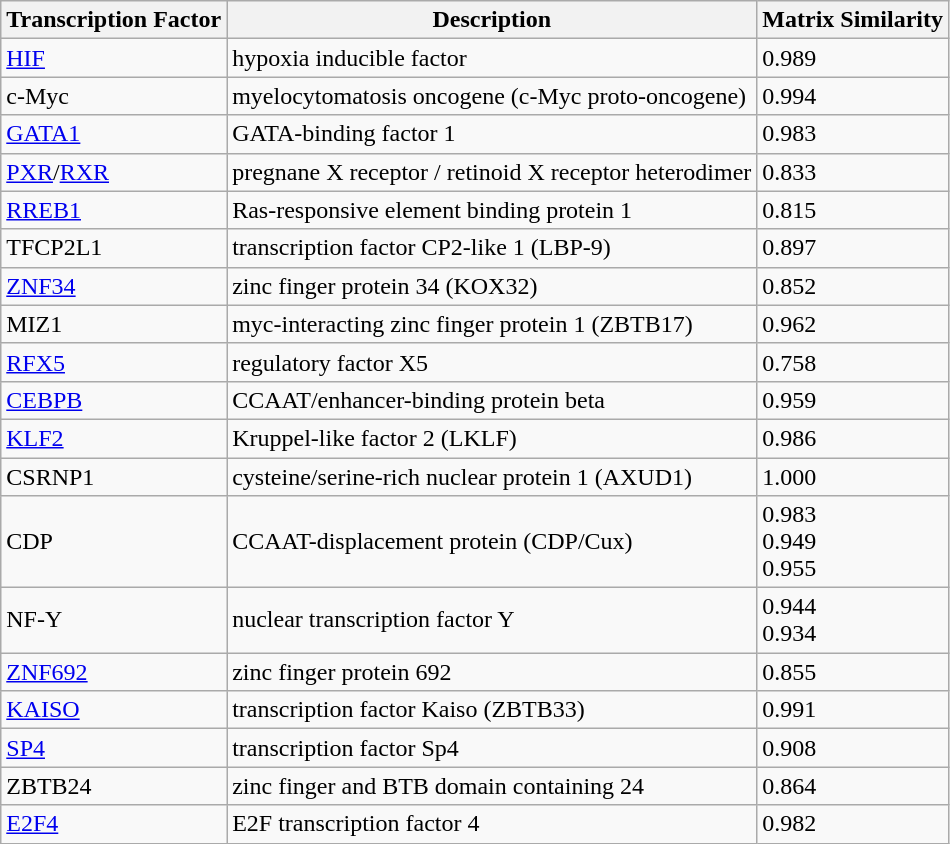<table class="wikitable">
<tr>
<th>Transcription Factor</th>
<th>Description</th>
<th>Matrix Similarity</th>
</tr>
<tr>
<td><a href='#'>HIF</a></td>
<td>hypoxia inducible factor</td>
<td>0.989</td>
</tr>
<tr>
<td>c-Myc</td>
<td>myelocytomatosis oncogene (c-Myc proto-oncogene)</td>
<td>0.994</td>
</tr>
<tr>
<td><a href='#'>GATA1</a></td>
<td>GATA-binding factor 1</td>
<td>0.983</td>
</tr>
<tr>
<td><a href='#'>PXR</a>/<a href='#'>RXR</a></td>
<td>pregnane X receptor / retinoid X receptor heterodimer</td>
<td>0.833</td>
</tr>
<tr>
<td><a href='#'>RREB1</a></td>
<td>Ras-responsive element binding protein 1</td>
<td>0.815</td>
</tr>
<tr>
<td>TFCP2L1</td>
<td>transcription factor CP2-like 1 (LBP-9)</td>
<td>0.897</td>
</tr>
<tr>
<td><a href='#'>ZNF34</a></td>
<td>zinc finger protein 34 (KOX32)</td>
<td>0.852</td>
</tr>
<tr>
<td>MIZ1</td>
<td>myc-interacting zinc finger protein 1 (ZBTB17)</td>
<td>0.962</td>
</tr>
<tr>
<td><a href='#'>RFX5</a></td>
<td>regulatory factor X5</td>
<td>0.758</td>
</tr>
<tr>
<td><a href='#'>CEBPB</a></td>
<td>CCAAT/enhancer-binding protein beta</td>
<td>0.959</td>
</tr>
<tr>
<td><a href='#'>KLF2</a></td>
<td>Kruppel-like factor 2 (LKLF)</td>
<td>0.986</td>
</tr>
<tr>
<td>CSRNP1</td>
<td>cysteine/serine-rich nuclear protein 1 (AXUD1)</td>
<td>1.000</td>
</tr>
<tr>
<td>CDP</td>
<td>CCAAT-displacement protein (CDP/Cux)</td>
<td>0.983<br>0.949<br>0.955</td>
</tr>
<tr>
<td>NF-Y</td>
<td>nuclear transcription factor Y</td>
<td>0.944<br>0.934</td>
</tr>
<tr>
<td><a href='#'>ZNF692</a></td>
<td>zinc finger protein 692</td>
<td>0.855</td>
</tr>
<tr>
<td><a href='#'>KAISO</a></td>
<td>transcription factor Kaiso (ZBTB33)</td>
<td>0.991</td>
</tr>
<tr>
<td><a href='#'>SP4</a></td>
<td>transcription factor Sp4</td>
<td>0.908</td>
</tr>
<tr>
<td>ZBTB24</td>
<td>zinc finger and BTB domain containing 24</td>
<td>0.864</td>
</tr>
<tr>
<td><a href='#'>E2F4</a></td>
<td>E2F transcription factor 4</td>
<td>0.982</td>
</tr>
</table>
